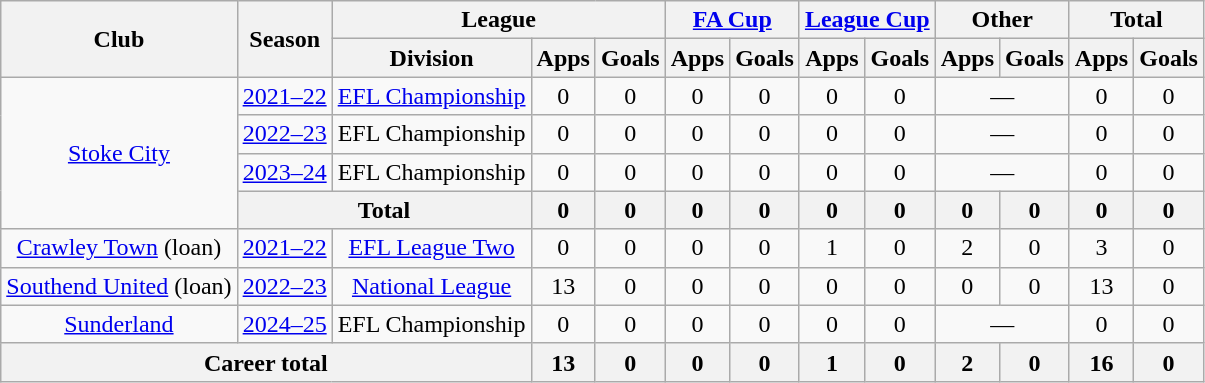<table class="wikitable" style="text-align: center;">
<tr>
<th rowspan="2">Club</th>
<th rowspan="2">Season</th>
<th colspan="3">League</th>
<th colspan="2"><a href='#'>FA Cup</a></th>
<th colspan="2"><a href='#'>League Cup</a></th>
<th colspan="2">Other</th>
<th colspan="2">Total</th>
</tr>
<tr>
<th>Division</th>
<th>Apps</th>
<th>Goals</th>
<th>Apps</th>
<th>Goals</th>
<th>Apps</th>
<th>Goals</th>
<th>Apps</th>
<th>Goals</th>
<th>Apps</th>
<th>Goals</th>
</tr>
<tr>
<td rowspan=4><a href='#'>Stoke City</a></td>
<td><a href='#'>2021–22</a></td>
<td><a href='#'>EFL Championship</a></td>
<td>0</td>
<td>0</td>
<td>0</td>
<td>0</td>
<td>0</td>
<td>0</td>
<td colspan=2>—</td>
<td>0</td>
<td>0</td>
</tr>
<tr>
<td><a href='#'>2022–23</a></td>
<td>EFL Championship</td>
<td>0</td>
<td>0</td>
<td>0</td>
<td>0</td>
<td>0</td>
<td>0</td>
<td colspan=2>—</td>
<td>0</td>
<td>0</td>
</tr>
<tr>
<td><a href='#'>2023–24</a></td>
<td>EFL Championship</td>
<td>0</td>
<td>0</td>
<td>0</td>
<td>0</td>
<td>0</td>
<td>0</td>
<td colspan=2>—</td>
<td>0</td>
<td>0</td>
</tr>
<tr>
<th colspan=2>Total</th>
<th>0</th>
<th>0</th>
<th>0</th>
<th>0</th>
<th>0</th>
<th>0</th>
<th>0</th>
<th>0</th>
<th>0</th>
<th>0</th>
</tr>
<tr>
<td><a href='#'>Crawley Town</a> (loan)</td>
<td><a href='#'>2021–22</a></td>
<td><a href='#'>EFL League Two</a></td>
<td>0</td>
<td>0</td>
<td>0</td>
<td>0</td>
<td>1</td>
<td>0</td>
<td>2</td>
<td>0</td>
<td>3</td>
<td>0</td>
</tr>
<tr>
<td><a href='#'>Southend United</a> (loan)</td>
<td><a href='#'>2022–23</a></td>
<td><a href='#'>National League</a></td>
<td>13</td>
<td>0</td>
<td>0</td>
<td>0</td>
<td>0</td>
<td>0</td>
<td>0</td>
<td>0</td>
<td>13</td>
<td>0</td>
</tr>
<tr>
<td><a href='#'>Sunderland</a></td>
<td><a href='#'>2024–25</a></td>
<td>EFL Championship</td>
<td>0</td>
<td>0</td>
<td>0</td>
<td>0</td>
<td>0</td>
<td>0</td>
<td colspan=2>—</td>
<td>0</td>
<td>0</td>
</tr>
<tr>
<th colspan="3">Career total</th>
<th>13</th>
<th>0</th>
<th>0</th>
<th>0</th>
<th>1</th>
<th>0</th>
<th>2</th>
<th>0</th>
<th>16</th>
<th>0</th>
</tr>
</table>
